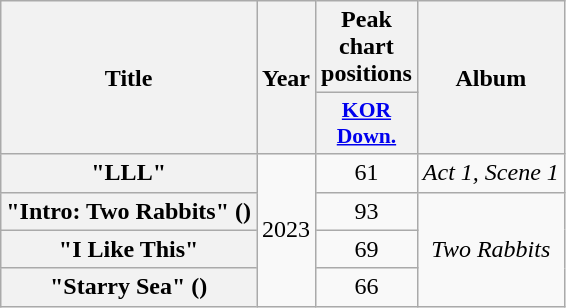<table class="wikitable plainrowheaders" style="text-align:center;">
<tr>
<th rowspan="2" scope="col">Title</th>
<th rowspan="2" scope="col">Year</th>
<th colspan="1" scope="col">Peak chart positions</th>
<th rowspan="2" scope="col">Album</th>
</tr>
<tr>
<th scope="col" style="width:3em;font-size:90%;"><a href='#'>KOR<br>Down.</a><br></th>
</tr>
<tr>
<th scope="row">"LLL"</th>
<td rowspan="4">2023</td>
<td>61</td>
<td><em>Act 1, Scene 1</em></td>
</tr>
<tr>
<th scope="row">"Intro: Two Rabbits" ()</th>
<td>93</td>
<td rowspan="3"><em>Two Rabbits</em></td>
</tr>
<tr>
<th scope="row">"I Like This"</th>
<td>69</td>
</tr>
<tr>
<th scope="row">"Starry Sea" ()</th>
<td>66</td>
</tr>
</table>
